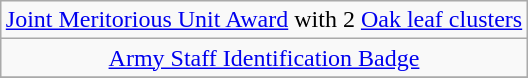<table class="wikitable" style="margin:1em auto; text-align:center;">
<tr>
<td colspan="3"><a href='#'>Joint Meritorious Unit Award</a> with 2 <a href='#'>Oak leaf clusters</a></td>
</tr>
<tr>
<td><a href='#'>Army Staff Identification Badge</a></td>
</tr>
<tr>
</tr>
</table>
